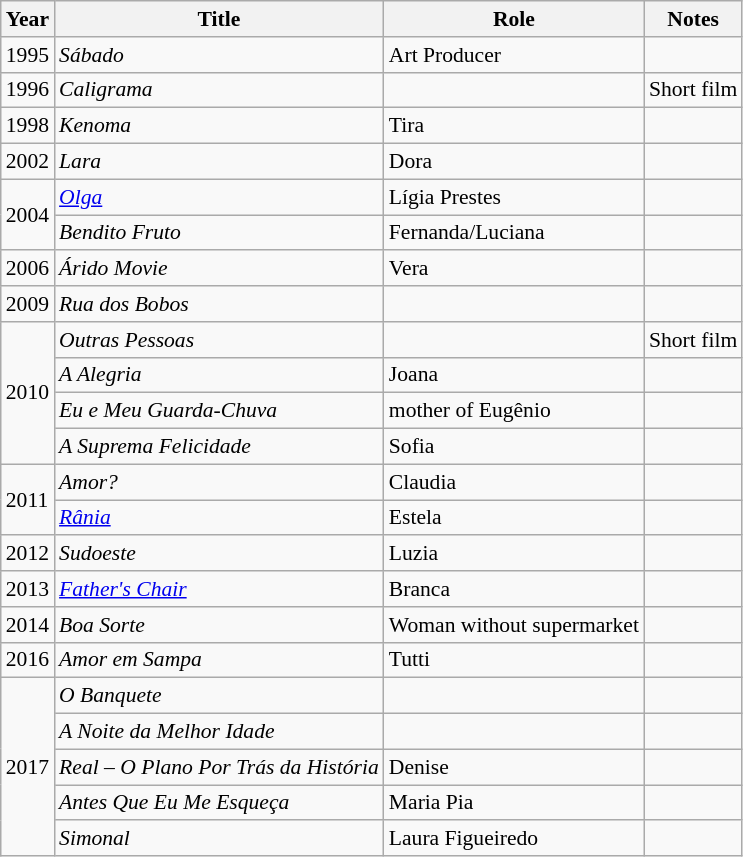<table class="wikitable" style="font-size: 90%;">
<tr>
<th>Year</th>
<th>Title</th>
<th>Role</th>
<th>Notes</th>
</tr>
<tr>
<td>1995</td>
<td><em>Sábado</em></td>
<td>Art Producer</td>
<td></td>
</tr>
<tr>
<td>1996</td>
<td><em>Caligrama</em></td>
<td></td>
<td>Short film</td>
</tr>
<tr>
<td>1998</td>
<td><em>Kenoma</em></td>
<td>Tira</td>
<td></td>
</tr>
<tr>
<td>2002</td>
<td><em>Lara</em></td>
<td>Dora</td>
<td></td>
</tr>
<tr>
<td rowspan="2">2004</td>
<td><em><a href='#'>Olga</a></em></td>
<td>Lígia Prestes</td>
<td></td>
</tr>
<tr>
<td><em>Bendito Fruto</em></td>
<td>Fernanda/Luciana</td>
<td></td>
</tr>
<tr>
<td>2006</td>
<td><em>Árido Movie</em></td>
<td>Vera</td>
<td></td>
</tr>
<tr>
<td>2009</td>
<td><em>Rua dos Bobos</em></td>
<td></td>
<td></td>
</tr>
<tr>
<td rowspan="4">2010</td>
<td><em>Outras Pessoas</em></td>
<td></td>
<td>Short film</td>
</tr>
<tr>
<td><em>A Alegria</em></td>
<td>Joana</td>
<td></td>
</tr>
<tr>
<td><em>Eu e Meu Guarda-Chuva</em></td>
<td>mother of Eugênio</td>
<td></td>
</tr>
<tr>
<td><em>A Suprema Felicidade</em></td>
<td>Sofia</td>
<td></td>
</tr>
<tr>
<td rowspan="2">2011</td>
<td><em>Amor?</em></td>
<td>Claudia</td>
<td></td>
</tr>
<tr>
<td><em><a href='#'>Rânia</a></em></td>
<td>Estela</td>
<td></td>
</tr>
<tr>
<td>2012</td>
<td><em>Sudoeste</em></td>
<td>Luzia</td>
<td></td>
</tr>
<tr>
<td>2013</td>
<td><em><a href='#'>Father's Chair</a></em></td>
<td>Branca</td>
<td></td>
</tr>
<tr>
<td>2014</td>
<td><em>Boa Sorte</em></td>
<td>Woman without supermarket</td>
<td></td>
</tr>
<tr>
<td>2016</td>
<td><em>Amor em Sampa</em></td>
<td>Tutti</td>
<td></td>
</tr>
<tr>
<td rowspan="5">2017</td>
<td><em>O Banquete</em></td>
<td></td>
<td></td>
</tr>
<tr>
<td><em>A Noite da Melhor Idade</em></td>
<td></td>
<td></td>
</tr>
<tr>
<td><em>Real – O Plano Por Trás da História</em></td>
<td>Denise</td>
<td></td>
</tr>
<tr>
<td><em>Antes Que Eu Me Esqueça</em></td>
<td>Maria Pia</td>
<td></td>
</tr>
<tr>
<td><em>Simonal</em></td>
<td>Laura Figueiredo</td>
<td></td>
</tr>
</table>
